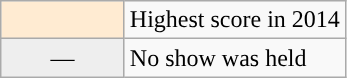<table class="wikitable">
<tr>
<td width="75px" style='background: #ffebd2;" align="center"'></td>
<td>Highest score in 2014</td>
</tr>
<tr>
<td width="75px" style="background:#eee;" align="center">—</td>
<td>No show was held</td>
</tr>
</table>
